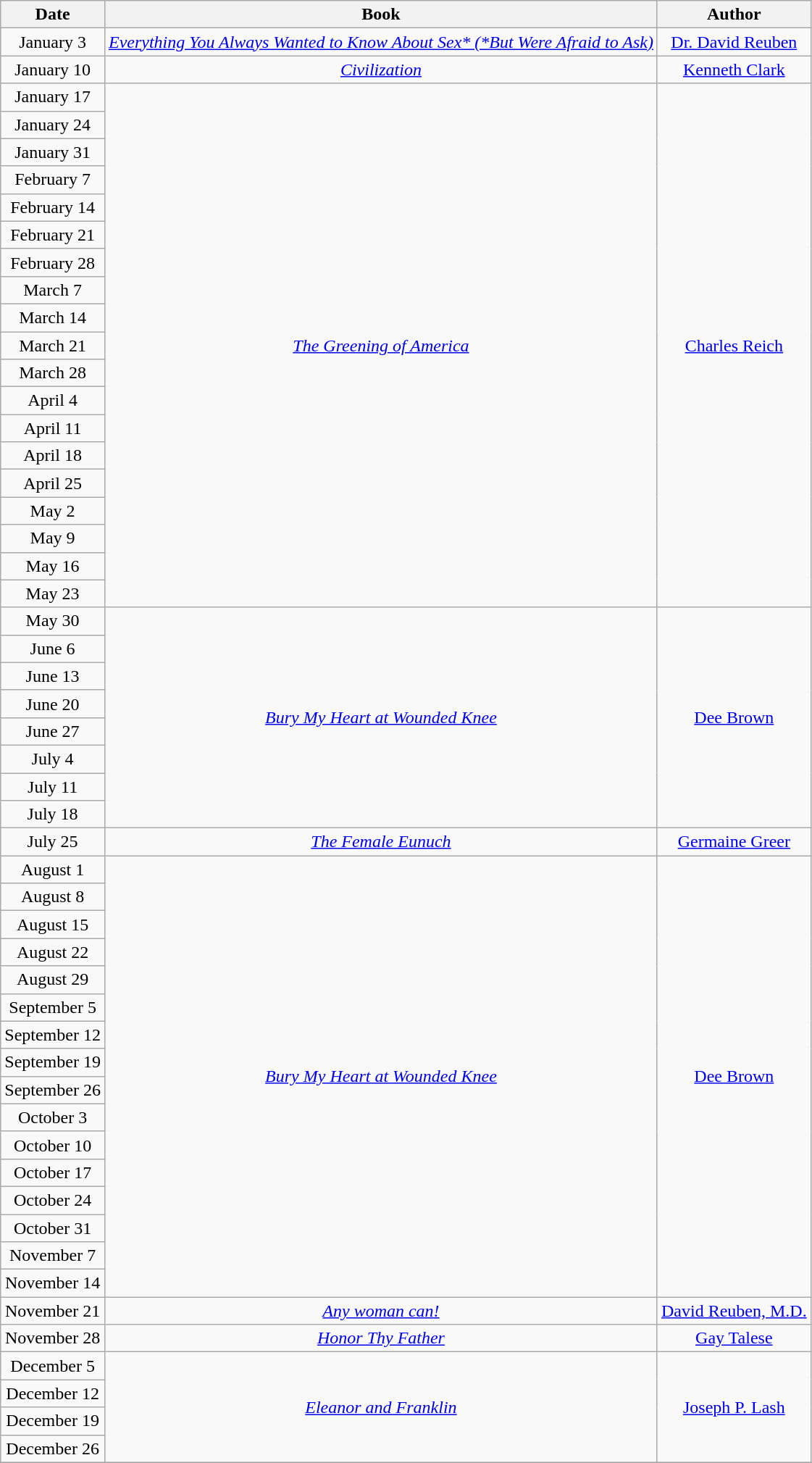<table class="wikitable sortable" style="text-align: center">
<tr>
<th>Date</th>
<th>Book</th>
<th>Author</th>
</tr>
<tr>
<td>January 3</td>
<td><em><a href='#'>Everything You Always Wanted to Know About Sex* (*But Were Afraid to Ask)</a></em></td>
<td><a href='#'>Dr. David Reuben</a></td>
</tr>
<tr>
<td>January 10</td>
<td><em><a href='#'>Civilization</a></em></td>
<td><a href='#'>Kenneth Clark</a></td>
</tr>
<tr>
<td>January 17</td>
<td rowspan=19><em><a href='#'>The Greening of America</a></em></td>
<td rowspan=19><a href='#'>Charles Reich</a></td>
</tr>
<tr>
<td>January 24</td>
</tr>
<tr>
<td>January 31</td>
</tr>
<tr>
<td>February 7</td>
</tr>
<tr>
<td>February 14</td>
</tr>
<tr>
<td>February 21</td>
</tr>
<tr>
<td>February 28</td>
</tr>
<tr>
<td>March 7</td>
</tr>
<tr>
<td>March 14</td>
</tr>
<tr>
<td>March 21</td>
</tr>
<tr>
<td>March 28</td>
</tr>
<tr>
<td>April 4</td>
</tr>
<tr>
<td>April 11</td>
</tr>
<tr>
<td>April 18</td>
</tr>
<tr>
<td>April 25</td>
</tr>
<tr>
<td>May 2</td>
</tr>
<tr>
<td>May 9</td>
</tr>
<tr>
<td>May 16</td>
</tr>
<tr>
<td>May 23</td>
</tr>
<tr>
<td>May 30</td>
<td rowspan=8><em><a href='#'>Bury My Heart at Wounded Knee</a></em></td>
<td rowspan=8><a href='#'>Dee Brown</a></td>
</tr>
<tr>
<td>June 6</td>
</tr>
<tr>
<td>June 13</td>
</tr>
<tr>
<td>June 20</td>
</tr>
<tr>
<td>June 27</td>
</tr>
<tr>
<td>July 4</td>
</tr>
<tr>
<td>July 11</td>
</tr>
<tr>
<td>July 18</td>
</tr>
<tr>
<td>July 25</td>
<td><em><a href='#'>The Female Eunuch</a></em></td>
<td><a href='#'>Germaine Greer</a></td>
</tr>
<tr>
<td>August 1</td>
<td rowspan=16><em><a href='#'>Bury My Heart at Wounded Knee</a></em></td>
<td rowspan=16><a href='#'>Dee Brown</a></td>
</tr>
<tr>
<td>August 8</td>
</tr>
<tr>
<td>August 15</td>
</tr>
<tr>
<td>August 22</td>
</tr>
<tr>
<td>August 29</td>
</tr>
<tr>
<td>September 5</td>
</tr>
<tr>
<td>September 12</td>
</tr>
<tr>
<td>September 19</td>
</tr>
<tr>
<td>September 26</td>
</tr>
<tr>
<td>October 3</td>
</tr>
<tr>
<td>October 10</td>
</tr>
<tr>
<td>October 17</td>
</tr>
<tr>
<td>October 24</td>
</tr>
<tr>
<td>October 31</td>
</tr>
<tr>
<td>November 7</td>
</tr>
<tr>
<td>November 14</td>
</tr>
<tr>
<td>November 21</td>
<td><em><a href='#'>Any woman can!</a></em></td>
<td><a href='#'>David Reuben, M.D.</a></td>
</tr>
<tr>
<td>November 28</td>
<td><em><a href='#'>Honor Thy Father</a></em></td>
<td><a href='#'>Gay Talese</a></td>
</tr>
<tr>
<td>December 5</td>
<td rowspan=4><em><a href='#'>Eleanor and Franklin</a></em></td>
<td rowspan=4><a href='#'>Joseph P. Lash</a></td>
</tr>
<tr>
<td>December 12</td>
</tr>
<tr>
<td>December 19</td>
</tr>
<tr>
<td>December 26</td>
</tr>
<tr>
</tr>
</table>
